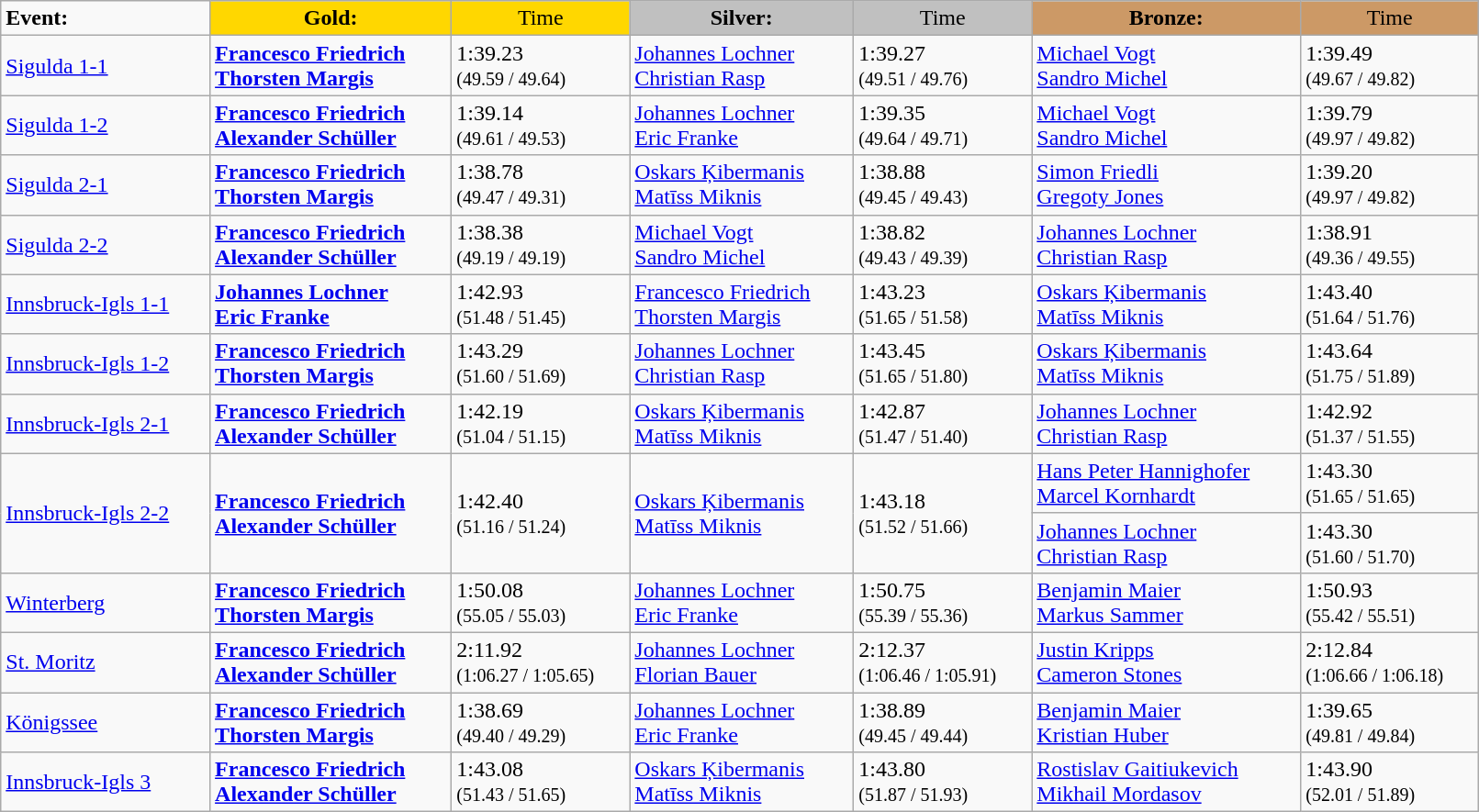<table class="wikitable" style="width:85%;">
<tr>
<td><strong>Event:</strong></td>
<td style="text-align:center; background:gold;"><strong>Gold:</strong></td>
<td style="text-align:center; background:gold;">Time</td>
<td style="text-align:center; background:silver;"><strong>Silver:</strong></td>
<td style="text-align:center; background:silver;">Time</td>
<td style="text-align:center; background:#c96;"><strong>Bronze:</strong></td>
<td style="text-align:center; background:#c96;">Time</td>
</tr>
<tr>
<td> <a href='#'>Sigulda 1-1</a></td>
<td><strong><a href='#'>Francesco Friedrich</a><br><a href='#'>Thorsten Margis</a><br><small></small></strong></td>
<td>1:39.23<br><small>(49.59 / 49.64)</small></td>
<td><a href='#'>Johannes Lochner</a><br><a href='#'>Christian Rasp</a><br><small></small></td>
<td>1:39.27<br><small>(49.51 / 49.76)</small></td>
<td><a href='#'>Michael Vogt</a><br><a href='#'>Sandro Michel</a><br><small></small></td>
<td>1:39.49<br><small>(49.67 / 49.82)</small></td>
</tr>
<tr>
<td> <a href='#'>Sigulda 1-2</a></td>
<td><strong><a href='#'>Francesco Friedrich</a><br><a href='#'>Alexander Schüller</a><br><small></small></strong></td>
<td>1:39.14<br><small>(49.61 / 49.53)</small></td>
<td><a href='#'>Johannes Lochner</a><br><a href='#'>Eric Franke</a><br><small></small></td>
<td>1:39.35<br><small>(49.64 / 49.71)</small></td>
<td><a href='#'>Michael Vogt</a><br><a href='#'>Sandro Michel</a><br><small></small></td>
<td>1:39.79<br><small>(49.97 / 49.82)</small></td>
</tr>
<tr>
<td> <a href='#'>Sigulda 2-1</a></td>
<td><strong><a href='#'>Francesco Friedrich</a><br><a href='#'>Thorsten Margis</a><br><small></small></strong></td>
<td>1:38.78<br><small>(49.47 / 49.31)</small></td>
<td><a href='#'>Oskars Ķibermanis</a><br><a href='#'>Matīss Miknis</a><br><small></small></td>
<td>1:38.88<br><small>(49.45 / 49.43)</small></td>
<td><a href='#'>Simon Friedli</a><br><a href='#'>Gregoty Jones</a><br><small></small></td>
<td>1:39.20<br><small>(49.97 / 49.82)</small></td>
</tr>
<tr>
<td> <a href='#'>Sigulda 2-2</a></td>
<td><strong><a href='#'>Francesco Friedrich</a><br><a href='#'>Alexander Schüller</a><br><small></small></strong></td>
<td>1:38.38<br><small>(49.19 / 49.19)</small></td>
<td><a href='#'>Michael Vogt</a><br><a href='#'>Sandro Michel</a><br><small></small></td>
<td>1:38.82<br><small>(49.43 / 49.39)</small></td>
<td><a href='#'>Johannes Lochner</a><br><a href='#'>Christian Rasp</a><br><small></small></td>
<td>1:38.91<br><small>(49.36 / 49.55)</small></td>
</tr>
<tr>
<td> <a href='#'>Innsbruck-Igls 1-1</a></td>
<td><strong><a href='#'>Johannes Lochner</a><br><a href='#'>Eric Franke</a><br><small></small></strong></td>
<td>1:42.93<br><small>(51.48 / 51.45)</small></td>
<td><a href='#'>Francesco Friedrich</a><br><a href='#'>Thorsten Margis</a><br><small></small></td>
<td>1:43.23<br><small>(51.65 / 51.58)</small></td>
<td><a href='#'>Oskars Ķibermanis</a><br><a href='#'>Matīss Miknis</a><br><small></small></td>
<td>1:43.40<br><small>(51.64 / 51.76)</small></td>
</tr>
<tr>
<td> <a href='#'>Innsbruck-Igls 1-2</a></td>
<td><strong><a href='#'>Francesco Friedrich</a><br><a href='#'>Thorsten Margis</a><br><small></small></strong></td>
<td>1:43.29<br><small>(51.60 / 51.69)</small></td>
<td><a href='#'>Johannes Lochner</a><br><a href='#'>Christian Rasp</a><br><small></small></td>
<td>1:43.45<br><small>(51.65 / 51.80)</small></td>
<td><a href='#'>Oskars Ķibermanis</a><br><a href='#'>Matīss Miknis</a><br><small></small></td>
<td>1:43.64<br><small>(51.75 / 51.89)</small></td>
</tr>
<tr>
<td> <a href='#'>Innsbruck-Igls 2-1</a></td>
<td><strong><a href='#'>Francesco Friedrich</a><br><a href='#'>Alexander Schüller</a><br><small></small></strong></td>
<td>1:42.19<br><small>(51.04 / 51.15)</small></td>
<td><a href='#'>Oskars Ķibermanis</a><br><a href='#'>Matīss Miknis</a><br><small></small></td>
<td>1:42.87<br><small>(51.47 / 51.40)</small></td>
<td><a href='#'>Johannes Lochner</a><br><a href='#'>Christian Rasp</a><br><small></small></td>
<td>1:42.92<br><small>(51.37 / 51.55)</small></td>
</tr>
<tr>
<td rowspan="2"> <a href='#'>Innsbruck-Igls 2-2</a></td>
<td rowspan="2"><strong><a href='#'>Francesco Friedrich</a><br><a href='#'>Alexander Schüller</a><br><small></small></strong></td>
<td rowspan="2">1:42.40<br><small>(51.16 / 51.24)</small></td>
<td rowspan="2"><a href='#'>Oskars Ķibermanis</a><br><a href='#'>Matīss Miknis</a><br><small></small></td>
<td rowspan="2">1:43.18<br><small>(51.52 / 51.66)</small></td>
<td><a href='#'>Hans Peter Hannighofer</a><br><a href='#'>Marcel Kornhardt</a><br><small></small></td>
<td>1:43.30<br><small>(51.65 / 51.65)</small></td>
</tr>
<tr>
<td><a href='#'>Johannes Lochner</a><br><a href='#'>Christian Rasp</a><br><small></small></td>
<td>1:43.30<br><small>(51.60 / 51.70)</small></td>
</tr>
<tr>
<td> <a href='#'>Winterberg</a></td>
<td><strong><a href='#'>Francesco Friedrich</a><br><a href='#'>Thorsten Margis</a><br><small></small></strong></td>
<td>1:50.08<br><small>(55.05 / 55.03)</small></td>
<td><a href='#'>Johannes Lochner</a><br><a href='#'>Eric Franke</a><br><small></small></td>
<td>1:50.75<br><small>(55.39 / 55.36)</small></td>
<td><a href='#'>Benjamin Maier</a><br><a href='#'>Markus Sammer</a><br><small></small></td>
<td>1:50.93<br><small>(55.42 / 55.51)</small></td>
</tr>
<tr>
<td> <a href='#'>St. Moritz</a></td>
<td><strong><a href='#'>Francesco Friedrich</a><br><a href='#'>Alexander Schüller</a><br><small></small></strong></td>
<td>2:11.92<br><small>(1:06.27 / 1:05.65)</small></td>
<td><a href='#'>Johannes Lochner</a><br><a href='#'>Florian Bauer</a><br><small></small></td>
<td>2:12.37<br><small>(1:06.46 / 1:05.91)</small></td>
<td><a href='#'>Justin Kripps</a><br><a href='#'>Cameron Stones</a><br><small></small></td>
<td>2:12.84<br><small>(1:06.66 / 1:06.18)</small></td>
</tr>
<tr>
<td> <a href='#'>Königssee</a></td>
<td><strong><a href='#'>Francesco Friedrich</a><br><a href='#'>Thorsten Margis</a><br><small></small></strong></td>
<td>1:38.69<br><small>(49.40 / 49.29)</small></td>
<td><a href='#'>Johannes Lochner</a><br><a href='#'>Eric Franke</a><br><small></small></td>
<td>1:38.89<br><small>(49.45 / 49.44)</small></td>
<td><a href='#'>Benjamin Maier</a><br><a href='#'>Kristian Huber</a><br><small></small></td>
<td>1:39.65<br><small>(49.81 / 49.84)</small></td>
</tr>
<tr>
<td> <a href='#'>Innsbruck-Igls 3</a></td>
<td><strong><a href='#'>Francesco Friedrich</a><br><a href='#'>Alexander Schüller</a><br><small></small></strong></td>
<td>1:43.08<br><small>(51.43 / 51.65)</small></td>
<td><a href='#'>Oskars Ķibermanis</a><br><a href='#'>Matīss Miknis</a><br><small></small></td>
<td>1:43.80<br><small>(51.87 / 51.93)</small></td>
<td><a href='#'>Rostislav Gaitiukevich</a><br><a href='#'>Mikhail Mordasov</a><br><small></small></td>
<td>1:43.90<br><small>(52.01 / 51.89)</small></td>
</tr>
</table>
